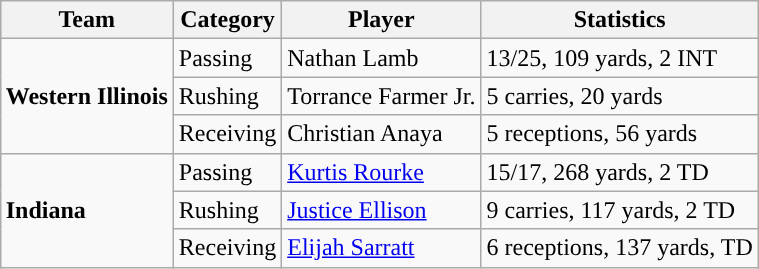<table class="wikitable" style="float: right;">
<tr>
<th>Team</th>
<th>Category</th>
<th>Player</th>
<th>Statistics</th>
</tr>
<tr>
<td rowspan=3><strong>Western Illinois</strong></td>
<td>Passing</td>
<td>Nathan Lamb</td>
<td>13/25, 109 yards, 2 INT</td>
</tr>
<tr>
<td>Rushing</td>
<td>Torrance Farmer Jr.</td>
<td>5 carries, 20 yards</td>
</tr>
<tr>
<td>Receiving</td>
<td>Christian Anaya</td>
<td>5 receptions, 56 yards</td>
</tr>
<tr>
<td rowspan=3><strong>Indiana</strong></td>
<td>Passing</td>
<td><a href='#'>Kurtis Rourke</a></td>
<td>15/17, 268 yards, 2 TD</td>
</tr>
<tr>
<td>Rushing</td>
<td><a href='#'>Justice Ellison</a></td>
<td>9 carries, 117 yards, 2 TD</td>
</tr>
<tr>
<td>Receiving</td>
<td><a href='#'>Elijah Sarratt</a></td>
<td>6 receptions, 137 yards, TD</td>
</tr>
</table>
